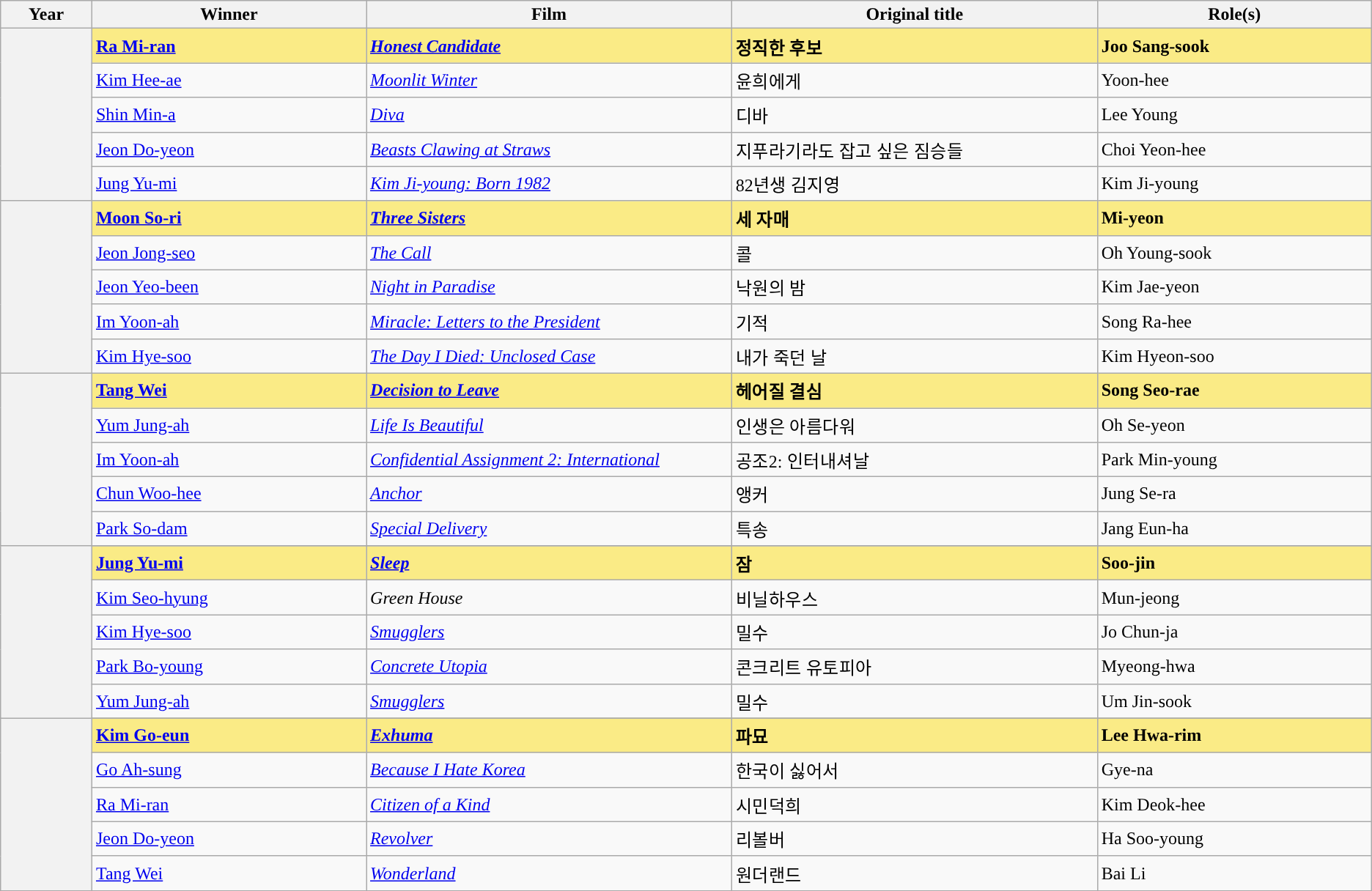<table class="wikitable">
<tr>
<th style="width:5%;">Year</th>
<th style="width:15%;">Winner</th>
<th style="width:20%;">Film</th>
<th style="width:20%;">Original title</th>
<th style="width:15%;">Role(s)</th>
</tr>
<tr>
<th rowspan="5"></th>
<td style="background:#FAEB86;"><strong><a href='#'>Ra Mi-ran</a></strong></td>
<td style="background:#FAEB86;"><strong><em><a href='#'>Honest Candidate</a></em></strong></td>
<td style="background:#FAEB86;"><strong>정직한 후보</strong></td>
<td style="background:#FAEB86;"><strong>Joo Sang-sook</strong></td>
</tr>
<tr>
<td><a href='#'>Kim Hee-ae</a></td>
<td><em><a href='#'>Moonlit Winter</a></em></td>
<td>윤희에게</td>
<td>Yoon-hee</td>
</tr>
<tr>
<td><a href='#'>Shin Min-a</a></td>
<td><em><a href='#'>Diva</a></em></td>
<td>디바</td>
<td>Lee Young</td>
</tr>
<tr>
<td><a href='#'>Jeon Do-yeon</a></td>
<td><em><a href='#'>Beasts Clawing at Straws</a></em></td>
<td>지푸라기라도 잡고 싶은 짐승들</td>
<td>Choi Yeon-hee</td>
</tr>
<tr>
<td><a href='#'>Jung Yu-mi</a></td>
<td><em><a href='#'>Kim Ji-young: Born 1982</a></em></td>
<td>82년생 김지영</td>
<td>Kim Ji-young</td>
</tr>
<tr>
<th rowspan="5"></th>
<td style="background:#FAEB86;"><strong><a href='#'>Moon So-ri</a></strong></td>
<td style="background:#FAEB86;"><strong><em><a href='#'>Three Sisters</a></em></strong></td>
<td style="background:#FAEB86;"><strong>세 자매</strong></td>
<td style="background:#FAEB86;"><strong>Mi-yeon</strong></td>
</tr>
<tr>
<td><a href='#'>Jeon Jong-seo</a></td>
<td><em><a href='#'>The Call</a></em></td>
<td>콜</td>
<td>Oh Young-sook</td>
</tr>
<tr>
<td><a href='#'>Jeon Yeo-been</a></td>
<td><em><a href='#'>Night in Paradise</a></em></td>
<td>낙원의 밤</td>
<td>Kim Jae-yeon</td>
</tr>
<tr>
<td><a href='#'>Im Yoon-ah</a></td>
<td><em><a href='#'>Miracle: Letters to the President</a></em></td>
<td>기적</td>
<td>Song Ra-hee</td>
</tr>
<tr>
<td><a href='#'>Kim Hye-soo</a></td>
<td><em><a href='#'>The Day I Died: Unclosed Case</a></em></td>
<td>내가 죽던 날</td>
<td>Kim Hyeon-soo</td>
</tr>
<tr>
<th rowspan="5"></th>
<td style="background:#FAEB86;"><strong> <a href='#'>Tang Wei</a></strong></td>
<td style="background:#FAEB86;"><strong><em><a href='#'>Decision to Leave</a></em></strong></td>
<td style="background:#FAEB86;"><strong>헤어질 결심</strong></td>
<td style="background:#FAEB86;"><strong>Song Seo-rae</strong></td>
</tr>
<tr>
<td><a href='#'>Yum Jung-ah</a></td>
<td><em><a href='#'>Life Is Beautiful</a></em></td>
<td>인생은 아름다워</td>
<td>Oh Se-yeon</td>
</tr>
<tr>
<td><a href='#'>Im Yoon-ah</a></td>
<td><em><a href='#'>Confidential Assignment 2: International</a></em></td>
<td>공조2: 인터내셔날</td>
<td>Park Min-young</td>
</tr>
<tr>
<td><a href='#'>Chun Woo-hee</a></td>
<td><em><a href='#'>Anchor</a></em></td>
<td>앵커</td>
<td>Jung Se-ra</td>
</tr>
<tr>
<td><a href='#'>Park So-dam</a></td>
<td><em><a href='#'>Special Delivery</a></em></td>
<td>특송</td>
<td>Jang Eun-ha</td>
</tr>
<tr>
<th rowspan="6"></th>
</tr>
<tr style="background:#FAEB86;">
<td><strong><a href='#'>Jung Yu-mi</a></strong></td>
<td><strong><em><a href='#'>Sleep</a></em></strong></td>
<td><strong>잠</strong></td>
<td><strong>Soo-jin</strong></td>
</tr>
<tr>
<td><a href='#'>Kim Seo-hyung</a></td>
<td><em>Green House</em></td>
<td>비닐하우스</td>
<td>Mun-jeong</td>
</tr>
<tr>
<td><a href='#'>Kim Hye-soo</a></td>
<td><em><a href='#'>Smugglers</a></em></td>
<td>밀수</td>
<td>Jo Chun-ja</td>
</tr>
<tr>
<td><a href='#'>Park Bo-young</a></td>
<td><em><a href='#'>Concrete Utopia</a></em></td>
<td>콘크리트 유토피아</td>
<td>Myeong-hwa</td>
</tr>
<tr>
<td><a href='#'>Yum Jung-ah</a></td>
<td><em><a href='#'>Smugglers</a></em></td>
<td>밀수</td>
<td>Um Jin-sook</td>
</tr>
<tr>
<th rowspan="6"></th>
</tr>
<tr style="background:#FAEB86;">
<td><strong><a href='#'>Kim Go-eun</a></strong></td>
<td><strong><em><a href='#'>Exhuma</a></em></strong></td>
<td><strong>파묘</strong></td>
<td><strong>Lee Hwa-rim</strong></td>
</tr>
<tr>
<td><a href='#'>Go Ah-sung </a></td>
<td><em><a href='#'>Because I Hate Korea</a></em></td>
<td>한국이 싫어서</td>
<td>Gye-na</td>
</tr>
<tr>
<td><a href='#'>Ra Mi-ran</a></td>
<td><em><a href='#'>Citizen of a Kind</a></em></td>
<td>시민덕희</td>
<td>Kim Deok-hee</td>
</tr>
<tr>
<td><a href='#'>Jeon Do-yeon</a></td>
<td><em><a href='#'>Revolver</a></em></td>
<td>리볼버</td>
<td>Ha Soo-young</td>
</tr>
<tr>
<td><a href='#'>Tang Wei</a></td>
<td><em><a href='#'>Wonderland</a></em></td>
<td>원더랜드</td>
<td>Bai Li</td>
</tr>
<tr>
</tr>
</table>
